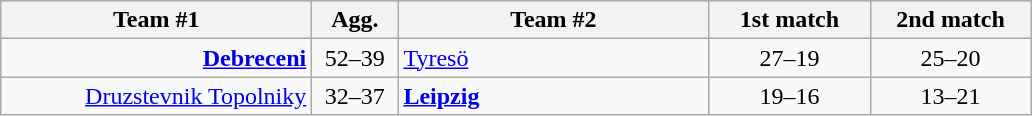<table class=wikitable style="text-align:center">
<tr>
<th width=200>Team #1</th>
<th width=50>Agg.</th>
<th width=200>Team #2</th>
<th width=100>1st match</th>
<th width=100>2nd match</th>
</tr>
<tr>
<td align=right><strong><a href='#'>Debreceni</a></strong> </td>
<td align=center>52–39</td>
<td align=left> <a href='#'>Tyresö</a></td>
<td align=center>27–19</td>
<td align=center>25–20</td>
</tr>
<tr>
<td align=right><a href='#'>Druzstevnik Topolniky</a> </td>
<td align=center>32–37</td>
<td align=left> <strong><a href='#'>Leipzig</a></strong></td>
<td align=center>19–16</td>
<td align=center>13–21</td>
</tr>
</table>
